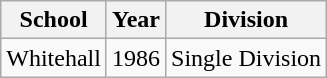<table class="wikitable">
<tr>
<th>School</th>
<th>Year</th>
<th>Division</th>
</tr>
<tr>
<td>Whitehall</td>
<td>1986</td>
<td>Single Division</td>
</tr>
</table>
